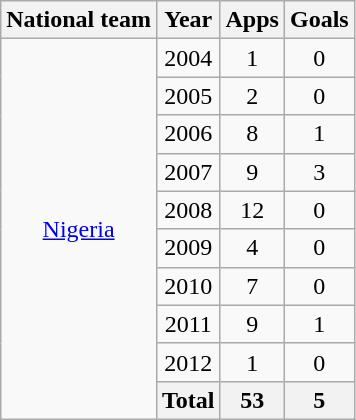<table class="wikitable" style="text-align:center">
<tr>
<th>National team</th>
<th>Year</th>
<th>Apps</th>
<th>Goals</th>
</tr>
<tr>
<td rowspan="10"><a href='#'>Nigeria</a></td>
<td>2004</td>
<td>1</td>
<td>0</td>
</tr>
<tr>
<td>2005</td>
<td>2</td>
<td>0</td>
</tr>
<tr>
<td>2006</td>
<td>8</td>
<td>1</td>
</tr>
<tr>
<td>2007</td>
<td>9</td>
<td>3</td>
</tr>
<tr>
<td>2008</td>
<td>12</td>
<td>0</td>
</tr>
<tr>
<td>2009</td>
<td>4</td>
<td>0</td>
</tr>
<tr>
<td>2010</td>
<td>7</td>
<td>0</td>
</tr>
<tr>
<td>2011</td>
<td>9</td>
<td>1</td>
</tr>
<tr>
<td>2012</td>
<td>1</td>
<td>0</td>
</tr>
<tr>
<th>Total</th>
<th>53</th>
<th>5</th>
</tr>
</table>
